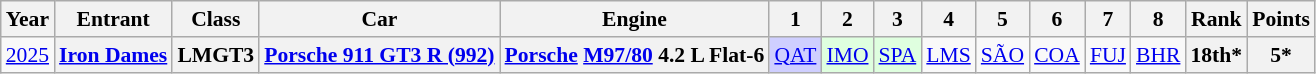<table class="wikitable" style="text-align:center; font-size:90%">
<tr>
<th>Year</th>
<th>Entrant</th>
<th>Class</th>
<th>Car</th>
<th>Engine</th>
<th>1</th>
<th>2</th>
<th>3</th>
<th>4</th>
<th>5</th>
<th>6</th>
<th>7</th>
<th>8</th>
<th>Rank</th>
<th>Points</th>
</tr>
<tr>
<td><a href='#'>2025</a></td>
<th><a href='#'>Iron Dames</a></th>
<th>LMGT3</th>
<th><a href='#'>Porsche 911 GT3 R (992)</a></th>
<th><a href='#'>Porsche</a> <a href='#'>M97/80</a> 4.2 L Flat-6</th>
<td style="background:#CFCFFF;"><a href='#'>QAT</a><br></td>
<td style="background:#DFFFDF;"><a href='#'>IMO</a><br></td>
<td style="background:#DFFFDF;"><a href='#'>SPA</a><br></td>
<td><a href='#'>LMS</a></td>
<td><a href='#'>SÃO</a></td>
<td><a href='#'>COA</a></td>
<td><a href='#'>FUJ</a></td>
<td><a href='#'>BHR</a></td>
<th>18th*</th>
<th>5*</th>
</tr>
</table>
